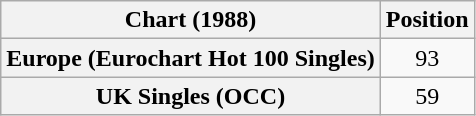<table class="wikitable plainrowheaders" style="text-align:center">
<tr>
<th scope="col">Chart (1988)</th>
<th scope="col">Position</th>
</tr>
<tr>
<th scope="row">Europe (Eurochart Hot 100 Singles)</th>
<td>93</td>
</tr>
<tr>
<th scope="row">UK Singles (OCC)</th>
<td>59</td>
</tr>
</table>
